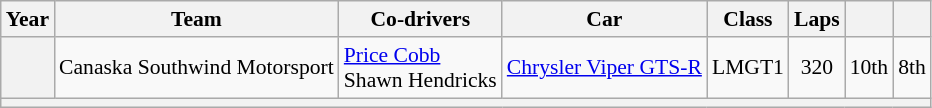<table class="wikitable" style="text-align:center; font-size:90%">
<tr>
<th>Year</th>
<th>Team</th>
<th>Co-drivers</th>
<th>Car</th>
<th>Class</th>
<th>Laps</th>
<th></th>
<th></th>
</tr>
<tr>
<th></th>
<td align="left"> Canaska Southwind Motorsport</td>
<td align="left"> <a href='#'>Price Cobb</a><br> Shawn Hendricks</td>
<td align="left"><a href='#'>Chrysler Viper GTS-R</a></td>
<td>LMGT1</td>
<td>320</td>
<td>10th</td>
<td>8th</td>
</tr>
<tr>
<th colspan="8"></th>
</tr>
</table>
